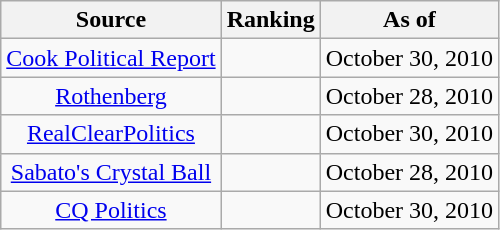<table class="wikitable" style="text-align:center">
<tr>
<th>Source</th>
<th>Ranking</th>
<th>As of</th>
</tr>
<tr>
<td><a href='#'>Cook Political Report</a></td>
<td></td>
<td>October 30, 2010</td>
</tr>
<tr>
<td><a href='#'>Rothenberg</a></td>
<td></td>
<td>October 28, 2010</td>
</tr>
<tr>
<td><a href='#'>RealClearPolitics</a></td>
<td></td>
<td>October 30, 2010</td>
</tr>
<tr>
<td><a href='#'>Sabato's Crystal Ball</a></td>
<td></td>
<td>October 28, 2010</td>
</tr>
<tr>
<td><a href='#'>CQ Politics</a></td>
<td></td>
<td>October 30, 2010</td>
</tr>
</table>
